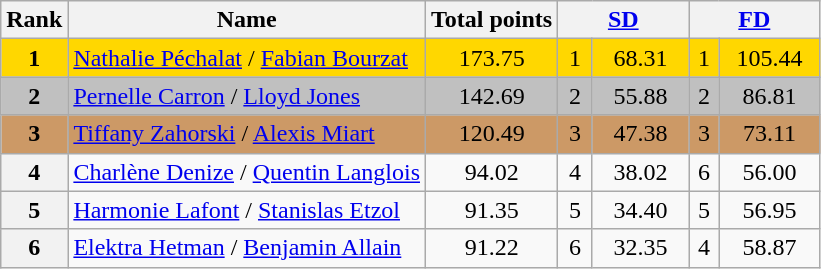<table class="wikitable sortable">
<tr>
<th>Rank</th>
<th>Name</th>
<th>Total points</th>
<th colspan="2" width="80px"><a href='#'>SD</a></th>
<th colspan="2" width="80px"><a href='#'>FD</a></th>
</tr>
<tr bgcolor="gold">
<td align="center"><strong>1</strong></td>
<td><a href='#'>Nathalie Péchalat</a> / <a href='#'>Fabian Bourzat</a></td>
<td align="center">173.75</td>
<td align="center">1</td>
<td align="center">68.31</td>
<td align="center">1</td>
<td align="center">105.44</td>
</tr>
<tr bgcolor="silver">
<td align="center"><strong>2</strong></td>
<td><a href='#'>Pernelle Carron</a> / <a href='#'>Lloyd Jones</a></td>
<td align="center">142.69</td>
<td align="center">2</td>
<td align="center">55.88</td>
<td align="center">2</td>
<td align="center">86.81</td>
</tr>
<tr bgcolor="cc9966">
<td align="center"><strong>3</strong></td>
<td><a href='#'>Tiffany Zahorski</a> / <a href='#'>Alexis Miart</a></td>
<td align="center">120.49</td>
<td align="center">3</td>
<td align="center">47.38</td>
<td align="center">3</td>
<td align="center">73.11</td>
</tr>
<tr>
<th>4</th>
<td><a href='#'>Charlène Denize</a> / <a href='#'>Quentin Langlois</a></td>
<td align="center">94.02</td>
<td align="center">4</td>
<td align="center">38.02</td>
<td align="center">6</td>
<td align="center">56.00</td>
</tr>
<tr>
<th>5</th>
<td><a href='#'>Harmonie Lafont</a> / <a href='#'>Stanislas Etzol</a></td>
<td align="center">91.35</td>
<td align="center">5</td>
<td align="center">34.40</td>
<td align="center">5</td>
<td align="center">56.95</td>
</tr>
<tr>
<th>6</th>
<td><a href='#'>Elektra Hetman</a> / <a href='#'>Benjamin Allain</a></td>
<td align="center">91.22</td>
<td align="center">6</td>
<td align="center">32.35</td>
<td align="center">4</td>
<td align="center">58.87</td>
</tr>
</table>
